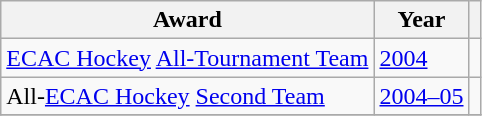<table class="wikitable">
<tr>
<th>Award</th>
<th>Year</th>
<th></th>
</tr>
<tr>
<td><a href='#'>ECAC Hockey</a> <a href='#'>All-Tournament Team</a></td>
<td><a href='#'>2004</a></td>
<td></td>
</tr>
<tr>
<td>All-<a href='#'>ECAC Hockey</a> <a href='#'>Second Team</a></td>
<td><a href='#'>2004–05</a></td>
<td></td>
</tr>
<tr>
</tr>
</table>
